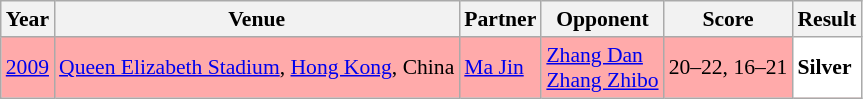<table class="sortable wikitable" style="font-size: 90%;">
<tr>
<th>Year</th>
<th>Venue</th>
<th>Partner</th>
<th>Opponent</th>
<th>Score</th>
<th>Result</th>
</tr>
<tr style="background:#FFAAAA">
<td align="center"><a href='#'>2009</a></td>
<td align="left"><a href='#'>Queen Elizabeth Stadium</a>, <a href='#'>Hong Kong</a>, China</td>
<td align="left"> <a href='#'>Ma Jin</a></td>
<td align="left"> <a href='#'>Zhang Dan</a><br> <a href='#'>Zhang Zhibo</a></td>
<td align="left">20–22, 16–21</td>
<td style="text-align:left; background:white"> <strong>Silver</strong></td>
</tr>
</table>
